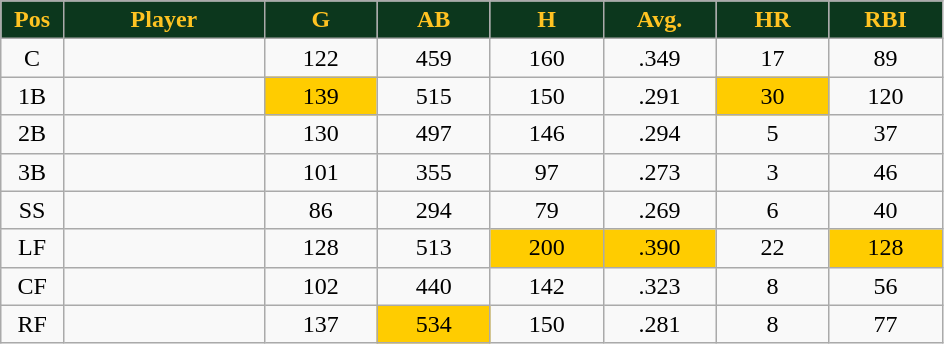<table class="wikitable sortable">
<tr>
<th style="background:#0C371D;color:#ffc322;" width="5%">Pos</th>
<th style="background:#0C371D;color:#ffc322;" width="16%">Player</th>
<th style="background:#0C371D;color:#ffc322;" width="9%">G</th>
<th style="background:#0C371D;color:#ffc322;" width="9%">AB</th>
<th style="background:#0C371D;color:#ffc322;" width="9%">H</th>
<th style="background:#0C371D;color:#ffc322;" width="9%">Avg.</th>
<th style="background:#0C371D;color:#ffc322;" width="9%">HR</th>
<th style="background:#0C371D;color:#ffc322;" width="9%">RBI</th>
</tr>
<tr align="center">
<td>C</td>
<td></td>
<td>122</td>
<td>459</td>
<td>160</td>
<td>.349</td>
<td>17</td>
<td>89</td>
</tr>
<tr align="center">
<td>1B</td>
<td></td>
<td bgcolor="#FFCC00">139</td>
<td>515</td>
<td>150</td>
<td>.291</td>
<td bgcolor="#FFCC00">30</td>
<td>120</td>
</tr>
<tr align="center">
<td>2B</td>
<td></td>
<td>130</td>
<td>497</td>
<td>146</td>
<td>.294</td>
<td>5</td>
<td>37</td>
</tr>
<tr align="center">
<td>3B</td>
<td></td>
<td>101</td>
<td>355</td>
<td>97</td>
<td>.273</td>
<td>3</td>
<td>46</td>
</tr>
<tr align="center">
<td>SS</td>
<td></td>
<td>86</td>
<td>294</td>
<td>79</td>
<td>.269</td>
<td>6</td>
<td>40</td>
</tr>
<tr align="center">
<td>LF</td>
<td></td>
<td>128</td>
<td>513</td>
<td bgcolor="#FFCC00">200</td>
<td bgcolor="#FFCC00">.390</td>
<td>22</td>
<td bgcolor="#FFCC00">128</td>
</tr>
<tr align="center">
<td>CF</td>
<td></td>
<td>102</td>
<td>440</td>
<td>142</td>
<td>.323</td>
<td>8</td>
<td>56</td>
</tr>
<tr align="center">
<td>RF</td>
<td></td>
<td>137</td>
<td bgcolor="#FFCC00">534</td>
<td>150</td>
<td>.281</td>
<td>8</td>
<td>77</td>
</tr>
</table>
